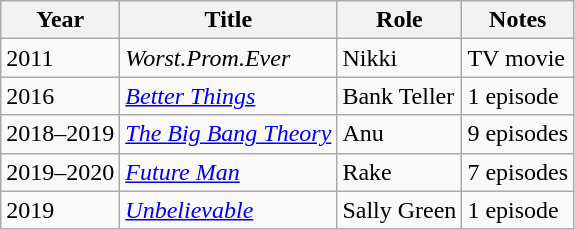<table class="wikitable sortable">
<tr>
<th>Year</th>
<th>Title</th>
<th>Role</th>
<th class="unsortable">Notes</th>
</tr>
<tr>
<td>2011</td>
<td><em>Worst.Prom.Ever</em></td>
<td>Nikki</td>
<td>TV movie</td>
</tr>
<tr>
<td>2016</td>
<td><em><a href='#'>Better Things</a></em></td>
<td>Bank Teller</td>
<td>1 episode</td>
</tr>
<tr>
<td>2018–2019</td>
<td><em><a href='#'>The Big Bang Theory</a></em></td>
<td>Anu</td>
<td>9 episodes</td>
</tr>
<tr>
<td>2019–2020</td>
<td><em><a href='#'>Future Man</a></em></td>
<td>Rake</td>
<td>7 episodes</td>
</tr>
<tr>
<td>2019</td>
<td><em><a href='#'>Unbelievable</a></em></td>
<td>Sally Green</td>
<td>1 episode</td>
</tr>
</table>
